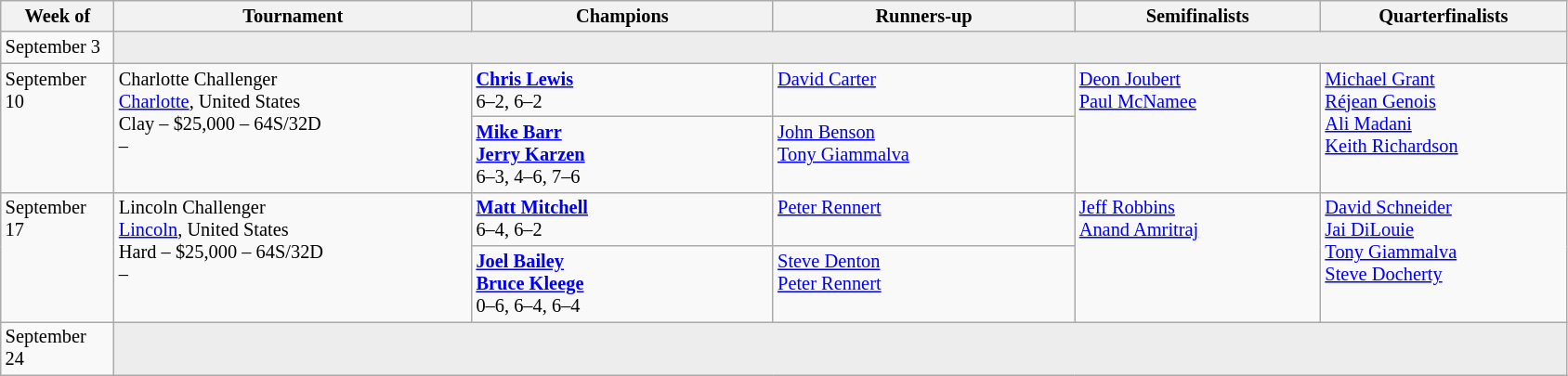<table class="wikitable" style="font-size:85%;">
<tr>
<th width="75">Week of</th>
<th width="250">Tournament</th>
<th width="210">Champions</th>
<th width="210">Runners-up</th>
<th width="170">Semifinalists</th>
<th width="170">Quarterfinalists</th>
</tr>
<tr valign="top">
<td rowspan="1">September 3</td>
<td colspan="5" bgcolor="#ededed"></td>
</tr>
<tr valign="top">
<td rowspan="2">September 10</td>
<td rowspan="2">Charlotte Challenger<br> <a href='#'>Charlotte</a>, United States<br>Clay – $25,000 – 64S/32D<br>  – </td>
<td> <strong><a href='#'>Chris Lewis</a></strong> <br>6–2, 6–2</td>
<td> <a href='#'>David Carter</a></td>
<td rowspan="2"> <a href='#'>Deon Joubert</a> <br>  <a href='#'>Paul McNamee</a></td>
<td rowspan="2"> <a href='#'>Michael Grant</a> <br> <a href='#'>Réjean Genois</a> <br> <a href='#'>Ali Madani</a> <br>  <a href='#'>Keith Richardson</a></td>
</tr>
<tr valign="top">
<td> <strong><a href='#'>Mike Barr</a></strong> <br> <strong><a href='#'>Jerry Karzen</a></strong><br>6–3, 4–6, 7–6</td>
<td> <a href='#'>John Benson</a> <br>  <a href='#'>Tony Giammalva</a></td>
</tr>
<tr valign="top">
<td rowspan="2">September 17</td>
<td rowspan="2">Lincoln Challenger<br> <a href='#'>Lincoln</a>, United States<br>Hard – $25,000 – 64S/32D<br>  – </td>
<td> <strong><a href='#'>Matt Mitchell</a></strong> <br>6–4, 6–2</td>
<td> <a href='#'>Peter Rennert</a></td>
<td rowspan="2"> <a href='#'>Jeff Robbins</a> <br>  <a href='#'>Anand Amritraj</a></td>
<td rowspan="2"> <a href='#'>David Schneider</a> <br> <a href='#'>Jai DiLouie</a> <br> <a href='#'>Tony Giammalva</a> <br>  <a href='#'>Steve Docherty</a></td>
</tr>
<tr valign="top">
<td> <strong><a href='#'>Joel Bailey</a></strong> <br> <strong><a href='#'>Bruce Kleege</a></strong><br>0–6, 6–4, 6–4</td>
<td> <a href='#'>Steve Denton</a> <br>  <a href='#'>Peter Rennert</a></td>
</tr>
<tr valign="top">
<td rowspan="1">September 24</td>
<td colspan="5" bgcolor="#ededed"></td>
</tr>
</table>
